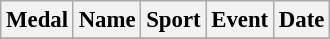<table class="wikitable sortable" style="font-size: 95%;">
<tr>
<th>Medal</th>
<th>Name</th>
<th>Sport</th>
<th>Event</th>
<th>Date</th>
</tr>
<tr>
</tr>
</table>
